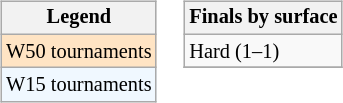<table>
<tr valign=top>
<td><br><table class="wikitable" style=font-size:85%;>
<tr>
<th>Legend</th>
</tr>
<tr style="background:#ffe4c4;">
<td>W50 tournaments</td>
</tr>
<tr bgcolor=f0f8ff>
<td>W15 tournaments</td>
</tr>
</table>
</td>
<td><br><table class="wikitable" style=font-size:85%;>
<tr>
<th>Finals by surface</th>
</tr>
<tr>
<td>Hard (1–1)</td>
</tr>
<tr>
</tr>
</table>
</td>
</tr>
</table>
